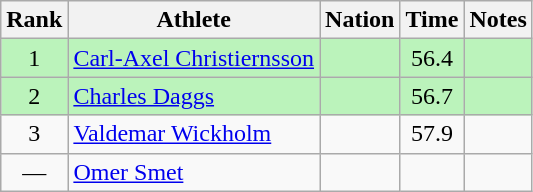<table class="wikitable sortable" style="text-align:center">
<tr>
<th>Rank</th>
<th>Athlete</th>
<th>Nation</th>
<th>Time</th>
<th>Notes</th>
</tr>
<tr bgcolor=bbf3bb>
<td>1</td>
<td align=left><a href='#'>Carl-Axel Christiernsson</a></td>
<td align=left></td>
<td>56.4</td>
<td></td>
</tr>
<tr bgcolor=bbf3bb>
<td>2</td>
<td align=left><a href='#'>Charles Daggs</a></td>
<td align=left></td>
<td>56.7</td>
<td></td>
</tr>
<tr>
<td>3</td>
<td align=left><a href='#'>Valdemar Wickholm</a></td>
<td align=left></td>
<td>57.9</td>
<td></td>
</tr>
<tr>
<td data-sort-value=4>—</td>
<td align=left><a href='#'>Omer Smet</a></td>
<td align=left></td>
<td data-sort-value=90.0></td>
<td></td>
</tr>
</table>
